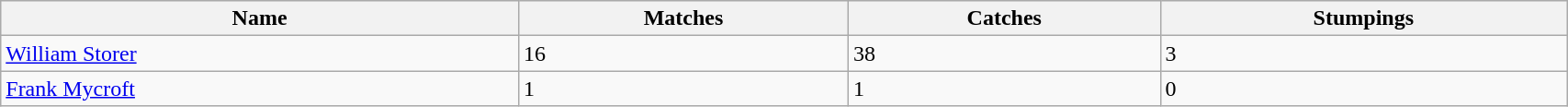<table class="wikitable sortable" width="90%">
<tr bgcolor="#efefef">
<th>Name</th>
<th>Matches</th>
<th>Catches</th>
<th>Stumpings</th>
</tr>
<tr>
<td><a href='#'>William Storer</a></td>
<td>16</td>
<td>38</td>
<td>3</td>
</tr>
<tr>
<td><a href='#'>Frank Mycroft</a></td>
<td>1</td>
<td>1</td>
<td>0</td>
</tr>
</table>
